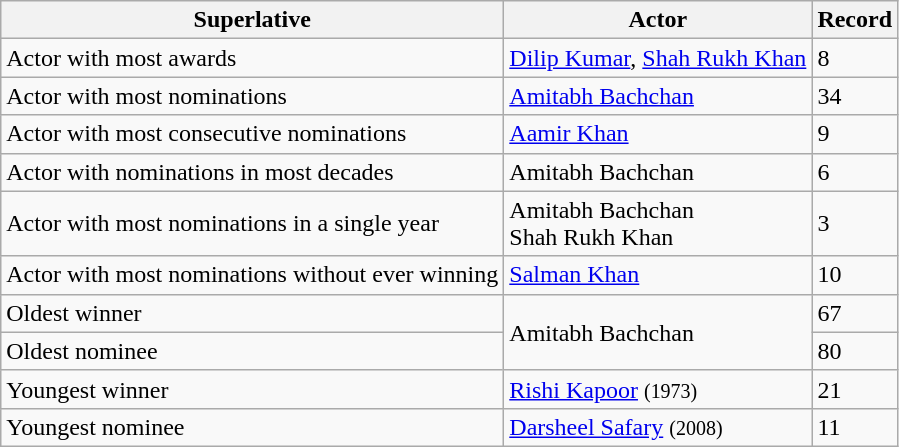<table class="wikitable sortable ">
<tr>
<th>Superlative</th>
<th>Actor</th>
<th>Record</th>
</tr>
<tr>
<td>Actor with most awards</td>
<td><a href='#'>Dilip Kumar</a>, <a href='#'>Shah Rukh Khan</a></td>
<td>8</td>
</tr>
<tr>
<td>Actor with most nominations</td>
<td><a href='#'>Amitabh Bachchan</a></td>
<td>34</td>
</tr>
<tr>
<td>Actor with most consecutive nominations</td>
<td><a href='#'>Aamir Khan</a> </td>
<td>9</td>
</tr>
<tr>
<td>Actor with nominations in most decades</td>
<td>Amitabh Bachchan</td>
<td>6</td>
</tr>
<tr>
<td>Actor with most nominations in a single year</td>
<td>Amitabh Bachchan <br>Shah Rukh Khan </td>
<td>3</td>
</tr>
<tr>
<td>Actor with most nominations without ever winning</td>
<td><a href='#'>Salman Khan</a></td>
<td>10</td>
</tr>
<tr>
<td>Oldest winner</td>
<td rowspan="2">Amitabh Bachchan</td>
<td>67</td>
</tr>
<tr>
<td>Oldest nominee</td>
<td>80</td>
</tr>
<tr>
<td>Youngest winner</td>
<td><a href='#'>Rishi Kapoor</a> <small>(1973)</small></td>
<td>21</td>
</tr>
<tr>
<td>Youngest nominee</td>
<td><a href='#'>Darsheel Safary</a> <small>(2008)</small></td>
<td>11</td>
</tr>
</table>
